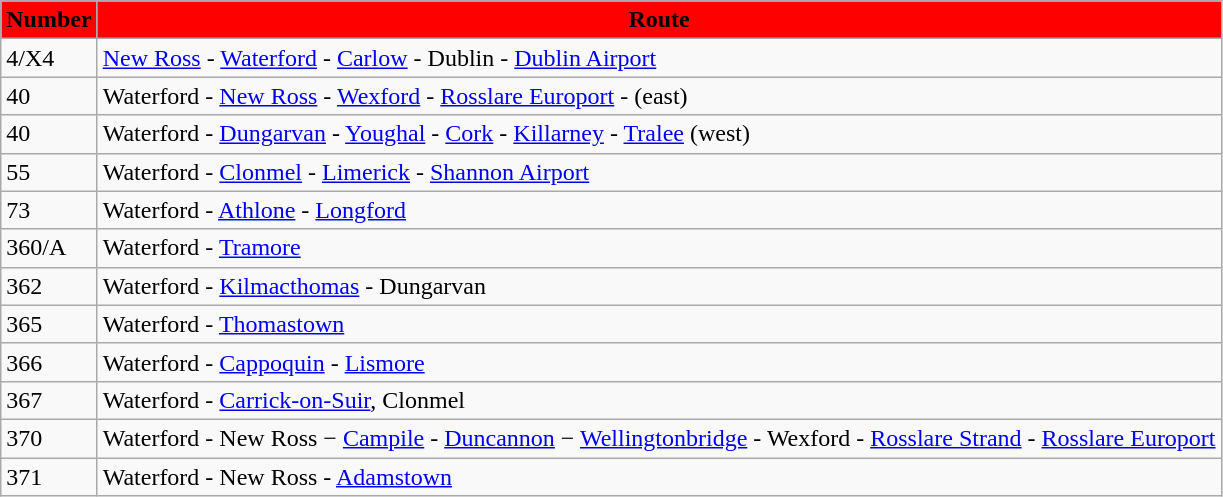<table class="wikitable">
<tr>
<th style="background:red;"><span> Number</span></th>
<th style="background:red;"><span> Route</span></th>
</tr>
<tr>
<td>4/X4</td>
<td><a href='#'>New Ross</a> - <a href='#'>Waterford</a> - <a href='#'>Carlow</a> - Dublin - <a href='#'>Dublin Airport</a></td>
</tr>
<tr>
<td>40</td>
<td>Waterford - <a href='#'>New Ross</a> - <a href='#'>Wexford</a> - <a href='#'>Rosslare Europort</a> - (east)</td>
</tr>
<tr>
<td>40</td>
<td>Waterford - <a href='#'>Dungarvan</a> - <a href='#'>Youghal</a> - <a href='#'>Cork</a> - <a href='#'>Killarney</a> - <a href='#'>Tralee</a> (west)</td>
</tr>
<tr>
<td>55</td>
<td>Waterford - <a href='#'>Clonmel</a> - <a href='#'>Limerick</a> - <a href='#'>Shannon Airport</a></td>
</tr>
<tr>
<td>73</td>
<td>Waterford - <a href='#'>Athlone</a> - <a href='#'>Longford</a></td>
</tr>
<tr>
<td>360/A</td>
<td>Waterford - <a href='#'>Tramore</a></td>
</tr>
<tr>
<td>362</td>
<td>Waterford - <a href='#'>Kilmacthomas</a> - Dungarvan</td>
</tr>
<tr>
<td>365</td>
<td>Waterford - <a href='#'>Thomastown</a></td>
</tr>
<tr>
<td>366</td>
<td>Waterford - <a href='#'>Cappoquin</a> - <a href='#'>Lismore</a></td>
</tr>
<tr>
<td>367</td>
<td>Waterford - <a href='#'>Carrick-on-Suir</a>, Clonmel</td>
</tr>
<tr>
<td>370</td>
<td>Waterford - New Ross − <a href='#'>Campile</a> - <a href='#'>Duncannon</a> − <a href='#'>Wellingtonbridge</a> - Wexford - <a href='#'>Rosslare Strand</a> - <a href='#'>Rosslare Europort</a></td>
</tr>
<tr>
<td>371</td>
<td>Waterford - New Ross - <a href='#'>Adamstown</a></td>
</tr>
</table>
